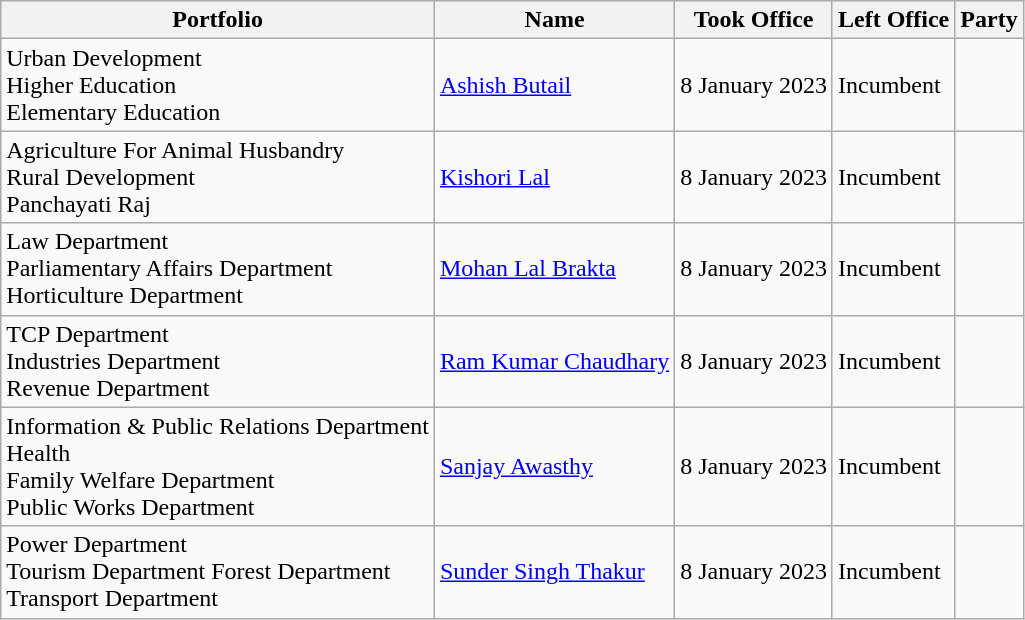<table class="wikitable">
<tr>
<th>Portfolio</th>
<th>Name</th>
<th>Took Office</th>
<th>Left Office</th>
<th colspan="2">Party</th>
</tr>
<tr>
<td>Urban Development<br>Higher Education<br>Elementary Education</td>
<td><a href='#'>Ashish Butail</a></td>
<td>8 January 2023</td>
<td>Incumbent</td>
<td></td>
</tr>
<tr>
<td>Agriculture For Animal Husbandry<br>Rural Development<br>Panchayati Raj</td>
<td><a href='#'>Kishori Lal</a></td>
<td>8 January 2023</td>
<td>Incumbent</td>
<td></td>
</tr>
<tr>
<td>Law Department<br>Parliamentary Affairs Department<br>Horticulture Department</td>
<td><a href='#'>Mohan Lal Brakta</a></td>
<td>8 January 2023</td>
<td>Incumbent</td>
<td></td>
</tr>
<tr>
<td>TCP Department<br>Industries Department<br>Revenue Department</td>
<td><a href='#'>Ram Kumar Chaudhary</a></td>
<td>8 January 2023</td>
<td>Incumbent</td>
<td></td>
</tr>
<tr>
<td>Information & Public Relations Department<br>Health<br>Family Welfare Department<br>Public Works Department</td>
<td><a href='#'>Sanjay Awasthy</a></td>
<td>8 January 2023</td>
<td>Incumbent</td>
<td></td>
</tr>
<tr>
<td>Power Department<br>Tourism Department
Forest Department<br>Transport Department</td>
<td><a href='#'>Sunder Singh Thakur</a></td>
<td>8 January 2023</td>
<td>Incumbent</td>
<td></td>
</tr>
</table>
